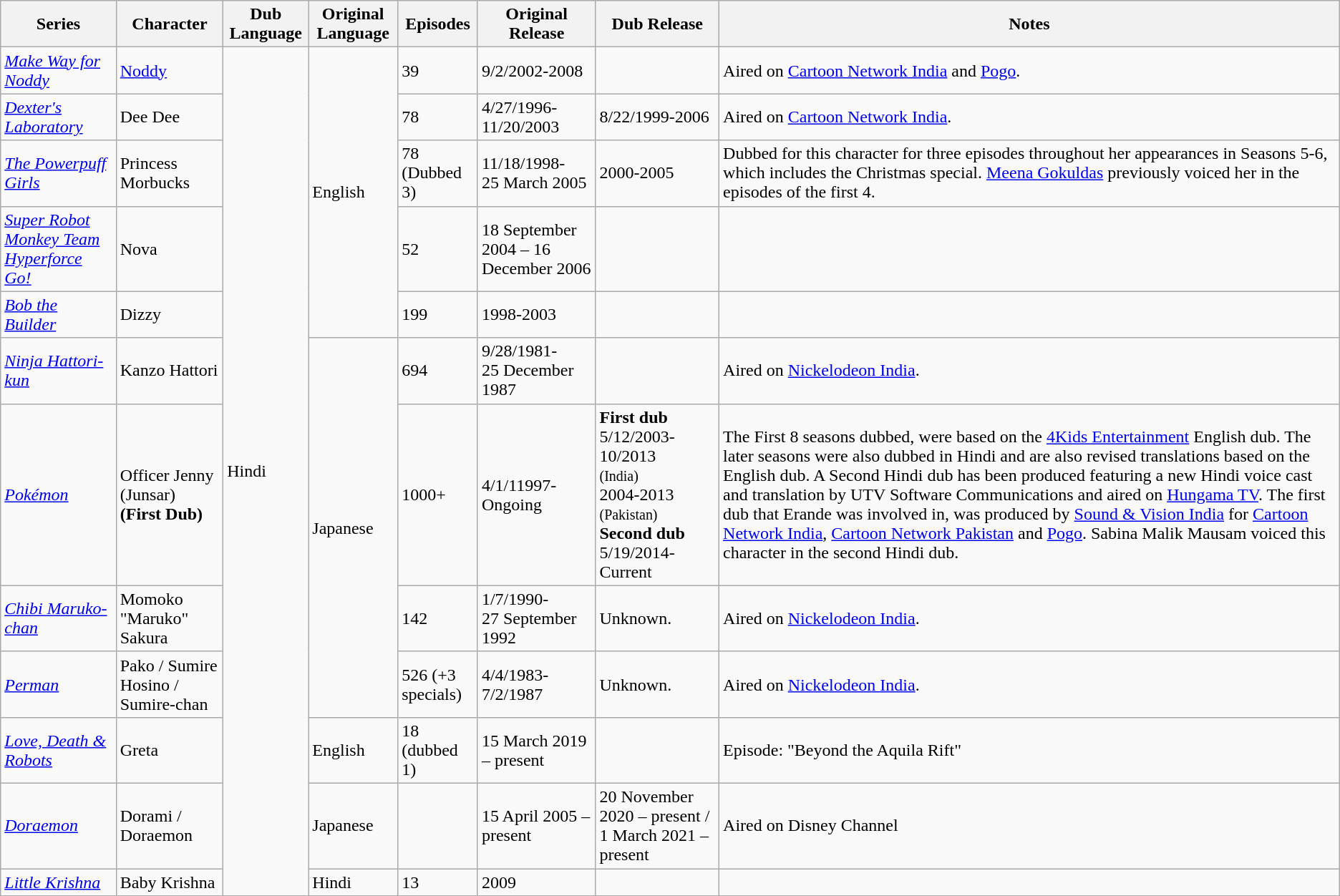<table class="wikitable">
<tr>
<th>Series</th>
<th>Character</th>
<th>Dub Language</th>
<th>Original Language</th>
<th>Episodes</th>
<th>Original Release</th>
<th>Dub Release</th>
<th>Notes</th>
</tr>
<tr>
<td><em><a href='#'>Make Way for Noddy</a></em></td>
<td><a href='#'>Noddy</a></td>
<td rowspan="12">Hindi</td>
<td rowspan="5">English</td>
<td>39</td>
<td>9/2/2002-2008</td>
<td></td>
<td>Aired on <a href='#'>Cartoon Network India</a> and <a href='#'>Pogo</a>.</td>
</tr>
<tr>
<td><em><a href='#'>Dexter's Laboratory</a></em></td>
<td>Dee Dee</td>
<td>78</td>
<td>4/27/1996-11/20/2003</td>
<td>8/22/1999-2006</td>
<td>Aired on <a href='#'>Cartoon Network India</a>.</td>
</tr>
<tr>
<td><em><a href='#'>The Powerpuff Girls</a></em></td>
<td>Princess Morbucks</td>
<td>78 (Dubbed 3)</td>
<td>11/18/1998-<br>25 March 2005</td>
<td>2000-2005</td>
<td>Dubbed for this character for three episodes throughout her appearances in Seasons 5-6, which includes the Christmas special. <a href='#'>Meena Gokuldas</a> previously voiced her in the episodes of the first 4.</td>
</tr>
<tr>
<td><em><a href='#'>Super Robot Monkey Team Hyperforce Go!</a></em></td>
<td>Nova</td>
<td>52</td>
<td>18 September 2004 – 16 December 2006</td>
<td></td>
<td></td>
</tr>
<tr>
<td><em><a href='#'>Bob the Builder</a></em></td>
<td>Dizzy</td>
<td>199</td>
<td>1998-2003</td>
<td></td>
<td></td>
</tr>
<tr>
<td><em><a href='#'>Ninja Hattori-kun</a></em></td>
<td>Kanzo Hattori</td>
<td rowspan="4">Japanese</td>
<td>694</td>
<td>9/28/1981-<br>25 December 1987</td>
<td></td>
<td>Aired on <a href='#'>Nickelodeon India</a>.</td>
</tr>
<tr>
<td><a href='#'><em>Pokémon</em></a></td>
<td>Officer Jenny (Junsar) <br> <strong>(First Dub)</strong></td>
<td>1000+</td>
<td>4/1/11997-Ongoing</td>
<td><strong>First dub</strong> 5/12/2003-10/2013<br><small>(India)</small><br>2004-2013<br><small>(Pakistan)</small> <br> <strong>Second dub</strong> 5/19/2014-Current</td>
<td>The First 8 seasons dubbed, were based on the <a href='#'>4Kids Entertainment</a> English dub. The later seasons were also dubbed in Hindi and are also revised translations based on the English dub. A Second Hindi dub has been produced featuring a new Hindi voice cast and translation by UTV Software Communications and aired on <a href='#'>Hungama TV</a>. The first dub that Erande was involved in, was produced by <a href='#'>Sound & Vision India</a> for <a href='#'>Cartoon Network India</a>, <a href='#'>Cartoon Network Pakistan</a> and <a href='#'>Pogo</a>. Sabina Malik Mausam voiced this character in the second Hindi dub.</td>
</tr>
<tr>
<td><em><a href='#'>Chibi Maruko-chan</a></em></td>
<td>Momoko "Maruko" Sakura</td>
<td>142</td>
<td>1/7/1990-<br>27 September 1992</td>
<td>Unknown.</td>
<td>Aired on <a href='#'>Nickelodeon India</a>.</td>
</tr>
<tr>
<td><em><a href='#'>Perman</a></em></td>
<td>Pako / Sumire Hosino / Sumire-chan</td>
<td>526 (+3 specials)</td>
<td>4/4/1983-<br>7/2/1987</td>
<td>Unknown.</td>
<td>Aired on <a href='#'>Nickelodeon India</a>.</td>
</tr>
<tr>
<td><em><a href='#'>Love, Death & Robots</a></em></td>
<td>Greta</td>
<td>English</td>
<td>18 (dubbed 1)</td>
<td>15 March 2019 – present</td>
<td></td>
<td>Episode: "Beyond the Aquila Rift"</td>
</tr>
<tr>
<td><a href='#'><em>Doraemon</em></a></td>
<td>Dorami / Doraemon</td>
<td>Japanese</td>
<td></td>
<td>15 April 2005 – present</td>
<td>20 November 2020 – present / 1 March 2021 – present</td>
<td>Aired on Disney Channel</td>
</tr>
<tr>
<td><em><a href='#'>Little Krishna</a></em></td>
<td>Baby Krishna</td>
<td>Hindi</td>
<td>13</td>
<td>2009</td>
<td></td>
<td></td>
</tr>
</table>
